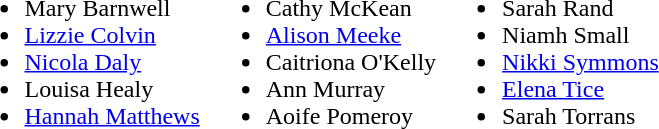<table>
<tr style="vertical-align:top">
<td><br><ul><li>Mary Barnwell</li><li><a href='#'>Lizzie Colvin</a></li><li><a href='#'>Nicola Daly</a></li><li>Louisa Healy</li><li><a href='#'>Hannah Matthews</a></li></ul></td>
<td><br><ul><li>Cathy McKean</li><li><a href='#'>Alison Meeke</a></li><li>Caitriona O'Kelly</li><li>Ann Murray</li><li>Aoife Pomeroy</li></ul></td>
<td><br><ul><li>Sarah Rand</li><li>Niamh Small</li><li><a href='#'>Nikki Symmons</a></li><li><a href='#'>Elena Tice</a></li><li>Sarah Torrans</li></ul></td>
</tr>
</table>
